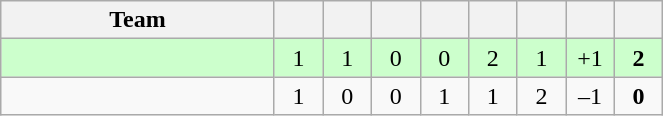<table class="wikitable" style="text-align:center">
<tr>
<th width=175>Team</th>
<th width=25></th>
<th width=25></th>
<th width=25></th>
<th width=25></th>
<th width=25></th>
<th width=25></th>
<th width=25></th>
<th width=25></th>
</tr>
<tr align=center bgcolor=#ccffcc>
<td align=left></td>
<td>1</td>
<td>1</td>
<td>0</td>
<td>0</td>
<td>2</td>
<td>1</td>
<td>+1</td>
<td><strong>2</strong></td>
</tr>
<tr>
<td align=left></td>
<td>1</td>
<td>0</td>
<td>0</td>
<td>1</td>
<td>1</td>
<td>2</td>
<td>–1</td>
<td><strong>0</strong></td>
</tr>
</table>
